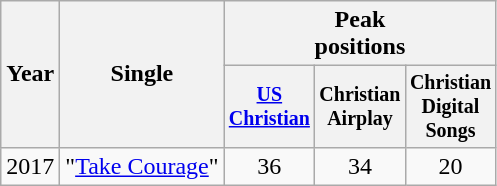<table class="wikitable" style="text-align:center;">
<tr>
<th rowspan="2">Year</th>
<th rowspan="2">Single</th>
<th colspan="3">Peak<br>positions</th>
</tr>
<tr style="font-size:smaller;">
<th width="45"><a href='#'>US Christian</a><br></th>
<th width="45">Christian Airplay<br></th>
<th width="45">Christian Digital Songs<br></th>
</tr>
<tr>
<td>2017</td>
<td align="left">"<a href='#'>Take Courage</a>"</td>
<td>36</td>
<td>34</td>
<td>20</td>
</tr>
</table>
